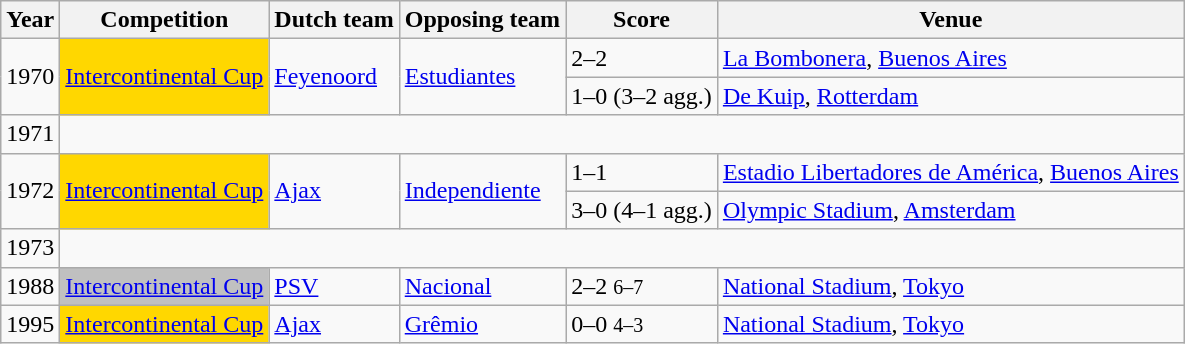<table class="wikitable sortable">
<tr>
<th>Year</th>
<th>Competition</th>
<th>Dutch team</th>
<th>Opposing team</th>
<th>Score</th>
<th>Venue</th>
</tr>
<tr>
<td rowspan=2>1970</td>
<td rowspan=2 bgcolor=gold><a href='#'>Intercontinental Cup</a></td>
<td rowspan=2><a href='#'>Feyenoord</a></td>
<td rowspan=2> <a href='#'>Estudiantes</a></td>
<td>2–2</td>
<td> <a href='#'>La Bombonera</a>, <a href='#'>Buenos Aires</a></td>
</tr>
<tr>
<td>1–0 (3–2 agg.)</td>
<td> <a href='#'>De Kuip</a>, <a href='#'>Rotterdam</a></td>
</tr>
<tr>
<td>1971</td>
<td colspan=5 align=center></td>
</tr>
<tr>
<td rowspan=2>1972</td>
<td rowspan=2 bgcolor=gold><a href='#'>Intercontinental Cup</a></td>
<td rowspan=2><a href='#'>Ajax</a></td>
<td rowspan=2> <a href='#'>Independiente</a></td>
<td>1–1</td>
<td> <a href='#'>Estadio Libertadores de América</a>, <a href='#'>Buenos Aires</a></td>
</tr>
<tr>
<td>3–0 (4–1 agg.)</td>
<td> <a href='#'>Olympic Stadium</a>, <a href='#'>Amsterdam</a></td>
</tr>
<tr>
<td>1973</td>
<td colspan=5 align=center></td>
</tr>
<tr>
<td>1988</td>
<td bgcolor=silver><a href='#'>Intercontinental Cup</a></td>
<td><a href='#'>PSV</a></td>
<td> <a href='#'>Nacional</a></td>
<td>2–2  <small>6–7 </small></td>
<td> <a href='#'>National Stadium</a>, <a href='#'>Tokyo</a></td>
</tr>
<tr>
<td>1995</td>
<td bgcolor=gold><a href='#'>Intercontinental Cup</a></td>
<td><a href='#'>Ajax</a></td>
<td> <a href='#'>Grêmio</a></td>
<td>0–0  <small>4–3 </small></td>
<td> <a href='#'>National Stadium</a>, <a href='#'>Tokyo</a></td>
</tr>
</table>
